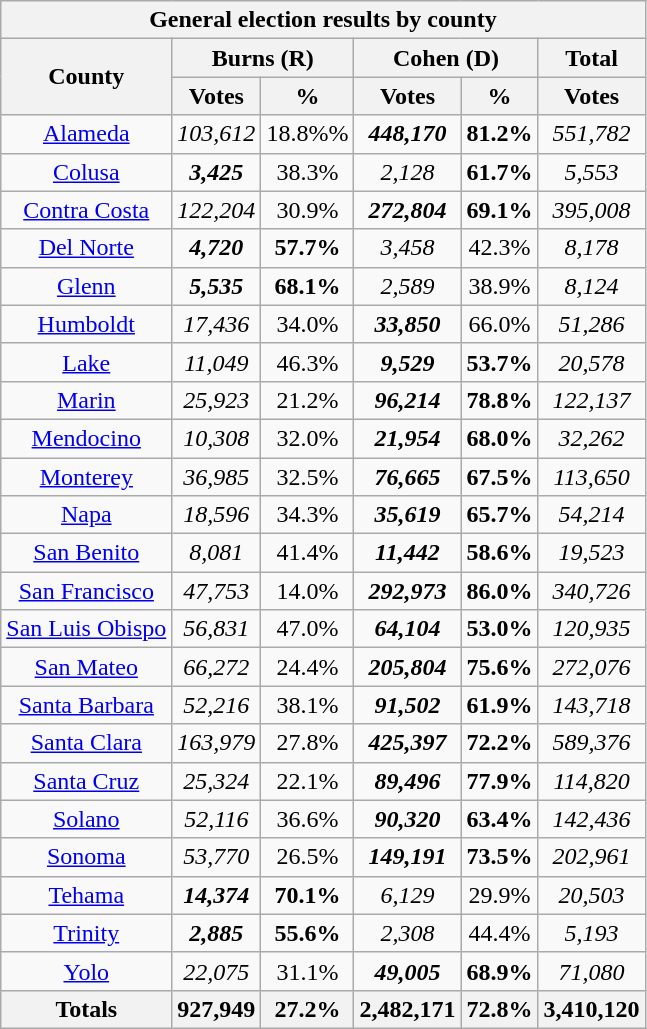<table class="wikitable sortable" style="text-align:center">
<tr>
<th colspan=6>General election results by county</th>
</tr>
<tr>
<th rowspan=2>County</th>
<th colspan=2>Burns (R)</th>
<th colspan=2>Cohen (D)</th>
<th>Total</th>
</tr>
<tr>
<th>Votes</th>
<th>%</th>
<th>Votes</th>
<th>%</th>
<th data-sort-type=number>Votes</th>
</tr>
<tr>
<td><a href='#'>Alameda</a></td>
<td><em>103,612</em></td>
<td>18.8%%</td>
<td><strong><em>448,170</em></strong></td>
<td><strong>81.2%</strong></td>
<td><em>551,782</em></td>
</tr>
<tr>
<td><a href='#'>Colusa</a></td>
<td><strong><em>3,425</em></strong></td>
<td>38.3%</td>
<td><em>2,128</em></td>
<td><strong>61.7%</strong></td>
<td><em>5,553</em></td>
</tr>
<tr>
<td><a href='#'>Contra Costa</a></td>
<td><em>122,204</em></td>
<td>30.9%</td>
<td><strong><em>272,804</em></strong></td>
<td><strong>69.1%</strong></td>
<td><em>395,008</em></td>
</tr>
<tr>
<td><a href='#'>Del Norte</a></td>
<td><strong><em>4,720</em></strong></td>
<td><strong>57.7%</strong></td>
<td><em>3,458</em></td>
<td>42.3%</td>
<td><em>8,178</em></td>
</tr>
<tr>
<td><a href='#'>Glenn</a></td>
<td><strong><em>5,535</em></strong></td>
<td><strong>68.1%</strong></td>
<td><em>2,589</em></td>
<td>38.9%</td>
<td><em>8,124</em></td>
</tr>
<tr>
<td><a href='#'>Humboldt</a></td>
<td><em>17,436</em></td>
<td>34.0%</td>
<td><strong><em>33,850</em></strong></td>
<td>66.0%</td>
<td><em>51,286</em></td>
</tr>
<tr>
<td><a href='#'>Lake</a></td>
<td><em>11,049</em></td>
<td>46.3%</td>
<td><strong><em>9,529</em></strong></td>
<td><strong>53.7%</strong></td>
<td><em>20,578</em></td>
</tr>
<tr>
<td><a href='#'>Marin</a></td>
<td><em>25,923</em></td>
<td>21.2%</td>
<td><strong><em>96,214</em></strong></td>
<td><strong>78.8%</strong></td>
<td><em>122,137</em></td>
</tr>
<tr>
<td><a href='#'>Mendocino</a></td>
<td><em>10,308</em></td>
<td>32.0%</td>
<td><strong><em>21,954</em></strong></td>
<td><strong>68.0%</strong></td>
<td><em>32,262</em></td>
</tr>
<tr>
<td><a href='#'>Monterey</a></td>
<td><em>36,985</em></td>
<td>32.5%</td>
<td><strong><em>76,665</em></strong></td>
<td><strong>67.5%</strong></td>
<td><em>113,650</em></td>
</tr>
<tr>
<td><a href='#'>Napa</a></td>
<td><em>18,596</em></td>
<td>34.3%</td>
<td><strong><em>35,619</em></strong></td>
<td><strong>65.7%</strong></td>
<td><em>54,214</em></td>
</tr>
<tr>
<td><a href='#'>San Benito</a></td>
<td><em>8,081</em></td>
<td>41.4%</td>
<td><strong><em>11,442</em></strong></td>
<td><strong>58.6%</strong></td>
<td><em>19,523</em></td>
</tr>
<tr>
<td><a href='#'>San Francisco</a></td>
<td><em>47,753</em></td>
<td>14.0%</td>
<td><strong><em>292,973</em></strong></td>
<td><strong>86.0%</strong></td>
<td><em>340,726</em></td>
</tr>
<tr>
<td><a href='#'>San Luis Obispo</a></td>
<td><em>56,831</em></td>
<td>47.0%</td>
<td><strong><em>64,104</em></strong></td>
<td><strong>53.0%</strong></td>
<td><em>120,935</em></td>
</tr>
<tr>
<td><a href='#'>San Mateo</a></td>
<td><em>66,272</em></td>
<td>24.4%</td>
<td><strong><em>205,804</em></strong></td>
<td><strong>75.6%</strong></td>
<td><em>272,076</em></td>
</tr>
<tr>
<td><a href='#'>Santa Barbara</a></td>
<td><em>52,216</em></td>
<td>38.1%</td>
<td><strong><em>91,502</em></strong></td>
<td><strong>61.9%</strong></td>
<td><em>143,718</em></td>
</tr>
<tr>
<td><a href='#'>Santa Clara</a></td>
<td><em>163,979</em></td>
<td>27.8%</td>
<td><strong><em>425,397</em></strong></td>
<td><strong>72.2%</strong></td>
<td><em>589,376</em></td>
</tr>
<tr>
<td><a href='#'>Santa Cruz</a></td>
<td><em>25,324</em></td>
<td>22.1%</td>
<td><strong><em>89,496</em></strong></td>
<td><strong>77.9%</strong></td>
<td><em>114,820</em></td>
</tr>
<tr>
<td><a href='#'>Solano</a></td>
<td><em>52,116</em></td>
<td>36.6%</td>
<td><strong><em>90,320</em></strong></td>
<td><strong>63.4%</strong></td>
<td><em>142,436</em></td>
</tr>
<tr>
<td><a href='#'>Sonoma</a></td>
<td><em>53,770</em></td>
<td>26.5%</td>
<td><strong><em>149,191</em></strong></td>
<td><strong>73.5%</strong></td>
<td><em>202,961</em></td>
</tr>
<tr>
<td><a href='#'>Tehama</a></td>
<td><strong><em>14,374</em></strong></td>
<td><strong>70.1%</strong></td>
<td><em>6,129</em></td>
<td>29.9%</td>
<td><em>20,503</em></td>
</tr>
<tr>
<td><a href='#'>Trinity</a></td>
<td><strong><em>2,885</em></strong></td>
<td><strong>55.6%</strong></td>
<td><em>2,308</em></td>
<td>44.4%</td>
<td><em>5,193</em></td>
</tr>
<tr>
<td><a href='#'>Yolo</a></td>
<td><em>22,075</em></td>
<td>31.1%</td>
<td><strong><em>49,005</em></strong></td>
<td><strong>68.9%</strong></td>
<td><em>71,080</em></td>
</tr>
<tr>
<th>Totals</th>
<th>927,949</th>
<th>27.2%</th>
<th>2,482,171</th>
<th>72.8%</th>
<th>3,410,120</th>
</tr>
</table>
